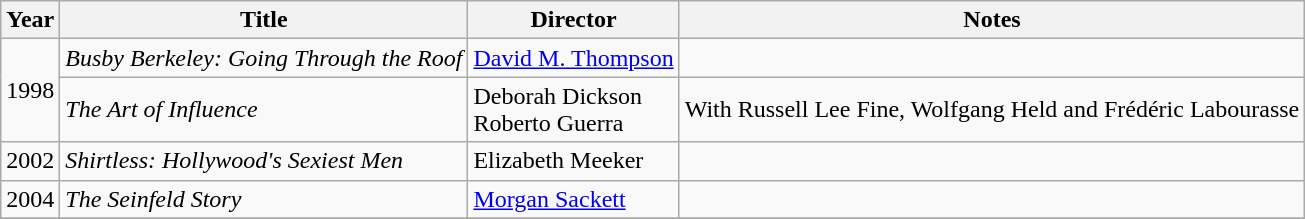<table class="wikitable">
<tr>
<th>Year</th>
<th>Title</th>
<th>Director</th>
<th>Notes</th>
</tr>
<tr>
<td rowspan=2>1998</td>
<td><em>Busby Berkeley: Going Through the Roof</em></td>
<td><a href='#'>David M. Thompson</a></td>
<td></td>
</tr>
<tr>
<td><em>The Art of Influence</em></td>
<td>Deborah Dickson<br>Roberto Guerra</td>
<td>With Russell Lee Fine, Wolfgang Held and Frédéric Labourasse</td>
</tr>
<tr>
<td>2002</td>
<td><em>Shirtless: Hollywood's Sexiest Men</em></td>
<td>Elizabeth Meeker</td>
<td></td>
</tr>
<tr>
<td>2004</td>
<td><em>The Seinfeld Story</em></td>
<td><a href='#'>Morgan Sackett</a></td>
<td></td>
</tr>
<tr>
</tr>
</table>
